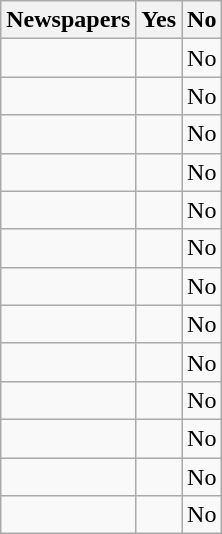<table class="wikitable">
<tr>
<th>Newspapers</th>
<th>Yes</th>
<th>No</th>
</tr>
<tr>
<td></td>
<td></td>
<td>No</td>
</tr>
<tr>
<td></td>
<td></td>
<td>No</td>
</tr>
<tr>
<td></td>
<td></td>
<td>No</td>
</tr>
<tr>
<td></td>
<td></td>
<td>No</td>
</tr>
<tr>
<td></td>
<td></td>
<td>No</td>
</tr>
<tr>
<td></td>
<td></td>
<td>No</td>
</tr>
<tr>
<td></td>
<td></td>
<td>No</td>
</tr>
<tr>
<td></td>
<td></td>
<td>No</td>
</tr>
<tr>
<td></td>
<td></td>
<td>No</td>
</tr>
<tr>
<td></td>
<td></td>
<td>No</td>
</tr>
<tr>
<td></td>
<td></td>
<td>No</td>
</tr>
<tr>
<td></td>
<td></td>
<td>No</td>
</tr>
<tr>
<td></td>
<td></td>
<td>No</td>
</tr>
</table>
